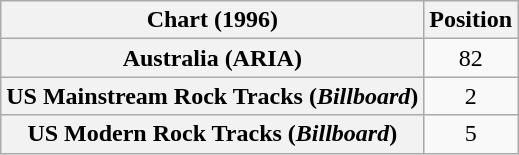<table class="wikitable sortable plainrowheaders" style="text-align:center">
<tr>
<th>Chart (1996)</th>
<th>Position</th>
</tr>
<tr>
<th scope="row">Australia (ARIA)</th>
<td>82</td>
</tr>
<tr>
<th scope="row">US Mainstream Rock Tracks (<em>Billboard</em>)</th>
<td>2</td>
</tr>
<tr>
<th scope="row">US Modern Rock Tracks (<em>Billboard</em>)</th>
<td>5</td>
</tr>
</table>
